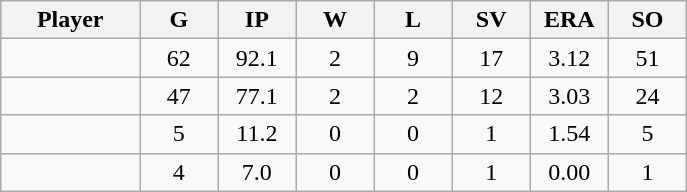<table class="wikitable sortable">
<tr>
<th bgcolor="#DDDDFF" width="16%">Player</th>
<th bgcolor="#DDDDFF" width="9%">G</th>
<th bgcolor="#DDDDFF" width="9%">IP</th>
<th bgcolor="#DDDDFF" width="9%">W</th>
<th bgcolor="#DDDDFF" width="9%">L</th>
<th bgcolor="#DDDDFF" width="9%">SV</th>
<th bgcolor="#DDDDFF" width="9%">ERA</th>
<th bgcolor="#DDDDFF" width="9%">SO</th>
</tr>
<tr align="center">
<td></td>
<td>62</td>
<td>92.1</td>
<td>2</td>
<td>9</td>
<td>17</td>
<td>3.12</td>
<td>51</td>
</tr>
<tr align=center>
<td></td>
<td>47</td>
<td>77.1</td>
<td>2</td>
<td>2</td>
<td>12</td>
<td>3.03</td>
<td>24</td>
</tr>
<tr align="center">
<td></td>
<td>5</td>
<td>11.2</td>
<td>0</td>
<td>0</td>
<td>1</td>
<td>1.54</td>
<td>5</td>
</tr>
<tr align=center>
<td></td>
<td>4</td>
<td>7.0</td>
<td>0</td>
<td>0</td>
<td>1</td>
<td>0.00</td>
<td>1</td>
</tr>
</table>
